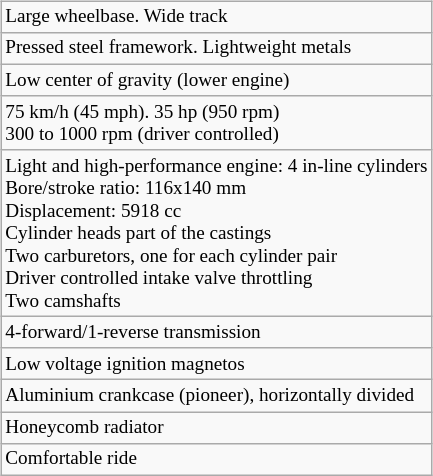<table class="wikitable" style="font-size: 80%; float:right;">
<tr>
<td>Large wheelbase. Wide track</td>
</tr>
<tr>
<td>Pressed steel framework. Lightweight metals</td>
</tr>
<tr>
<td>Low center of gravity (lower engine)</td>
</tr>
<tr>
<td>75 km/h (45 mph). 35 hp (950 rpm)<br>300 to 1000 rpm (driver controlled)</td>
</tr>
<tr>
<td>Light and high-performance engine: 4 in-line cylinders<br>Bore/stroke ratio: 116x140 mm<br>Displacement: 5918 cc<br>Cylinder heads part of the castings<br>Two carburetors, one for each cylinder pair<br>Driver controlled intake valve throttling<br>Two camshafts</td>
</tr>
<tr>
<td>4-forward/1-reverse transmission</td>
</tr>
<tr>
<td>Low voltage ignition magnetos</td>
</tr>
<tr>
<td>Aluminium crankcase (pioneer), horizontally divided</td>
</tr>
<tr>
<td>Honeycomb radiator</td>
</tr>
<tr>
<td>Comfortable ride</td>
</tr>
</table>
